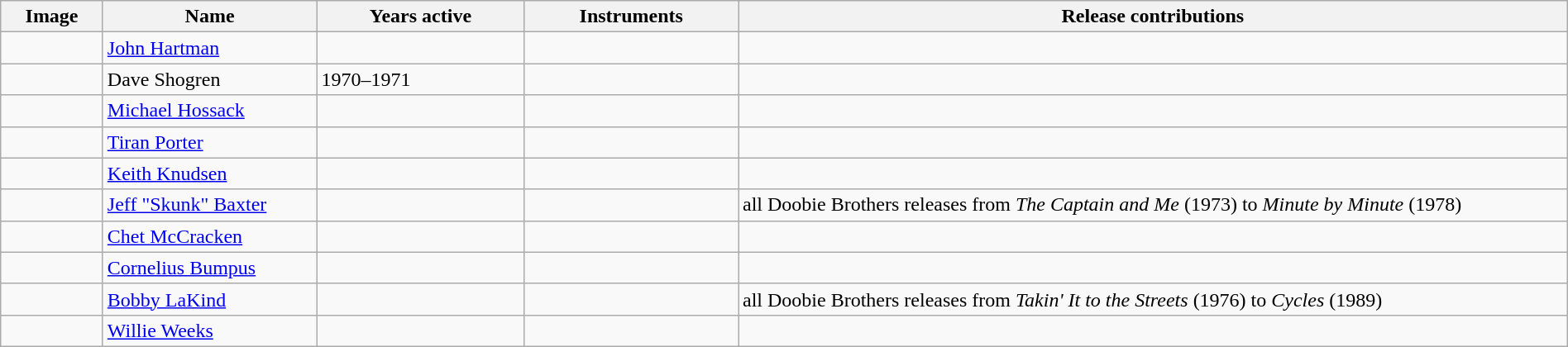<table class="wikitable" border="1" width=100%>
<tr>
<th width="75">Image</th>
<th width="165">Name</th>
<th width="160">Years active</th>
<th width="165">Instruments</th>
<th>Release contributions</th>
</tr>
<tr>
<td></td>
<td><a href='#'>John Hartman</a></td>
<td></td>
<td></td>
<td></td>
</tr>
<tr>
<td></td>
<td>Dave Shogren</td>
<td>1970–1971 </td>
<td></td>
<td></td>
</tr>
<tr>
<td></td>
<td><a href='#'>Michael Hossack</a></td>
<td></td>
<td></td>
<td></td>
</tr>
<tr>
<td></td>
<td><a href='#'>Tiran Porter</a></td>
<td></td>
<td></td>
<td></td>
</tr>
<tr>
<td></td>
<td><a href='#'>Keith Knudsen</a></td>
<td></td>
<td></td>
<td></td>
</tr>
<tr>
<td></td>
<td><a href='#'>Jeff "Skunk" Baxter</a></td>
<td></td>
<td></td>
<td>all Doobie Brothers releases from <em>The Captain and Me</em> (1973)  to <em>Minute by Minute</em> (1978)</td>
</tr>
<tr>
<td></td>
<td><a href='#'>Chet McCracken</a></td>
<td></td>
<td></td>
<td></td>
</tr>
<tr>
<td></td>
<td><a href='#'>Cornelius Bumpus</a></td>
<td></td>
<td></td>
<td></td>
</tr>
<tr>
<td></td>
<td><a href='#'>Bobby LaKind</a></td>
<td></td>
<td></td>
<td>all Doobie Brothers releases from <em>Takin' It to the Streets</em> (1976)  to <em>Cycles</em> (1989)</td>
</tr>
<tr>
<td></td>
<td><a href='#'>Willie Weeks</a></td>
<td></td>
<td></td>
<td></td>
</tr>
</table>
